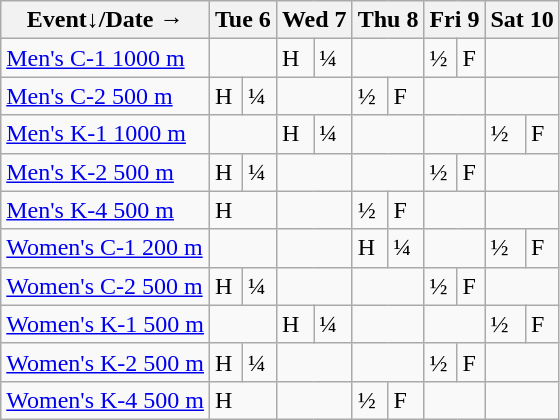<table class="wikitable olympic-schedule canoeing-2024">
<tr>
<th>Event↓/Date →</th>
<th colspan="2">Tue 6</th>
<th colspan="2">Wed 7</th>
<th colspan="2">Thu 8</th>
<th colspan="2">Fri 9</th>
<th colspan="2">Sat 10</th>
</tr>
<tr>
<td class="event"><a href='#'>Men's C-1 1000 m</a></td>
<td colspan=2></td>
<td class="heats">H</td>
<td class="quarterfinals">¼</td>
<td colspan=2></td>
<td class="semifinals">½</td>
<td class="final">F</td>
<td colspan=2></td>
</tr>
<tr>
<td class="event"><a href='#'>Men's C-2 500 m</a></td>
<td class="heats">H</td>
<td class="quarterfinals">¼</td>
<td colspan=2></td>
<td class="semifinals">½</td>
<td class="final">F</td>
<td colspan=2></td>
<td colspan=2></td>
</tr>
<tr>
<td class="event"><a href='#'>Men's K-1 1000 m</a></td>
<td colspan=2></td>
<td class="heats">H</td>
<td class="quarterfinals">¼</td>
<td colspan=2></td>
<td colspan=2></td>
<td class="semifinals">½</td>
<td class="final">F</td>
</tr>
<tr>
<td class="event"><a href='#'>Men's K-2 500 m</a></td>
<td class="heats">H</td>
<td class="quarterfinals">¼</td>
<td colspan=2></td>
<td colspan=2></td>
<td class="semifinals">½</td>
<td class="final">F</td>
<td colspan=2></td>
</tr>
<tr>
<td class="event"><a href='#'>Men's K-4 500 m</a></td>
<td colspan=2 class="heats">H</td>
<td colspan=2></td>
<td class="semifinals">½</td>
<td class="final">F</td>
<td colspan=2></td>
<td colspan=2></td>
</tr>
<tr>
<td class="event"><a href='#'>Women's C-1 200 m</a></td>
<td colspan=2></td>
<td colspan=2></td>
<td class="heats">H</td>
<td class="quarterfinals">¼</td>
<td colspan=2></td>
<td class="semifinals">½</td>
<td class="final">F</td>
</tr>
<tr>
<td class="event"><a href='#'>Women's C-2 500 m</a></td>
<td class="heats">H</td>
<td class="quarterfinals">¼</td>
<td colspan=2></td>
<td colspan=2></td>
<td class="semifinals">½</td>
<td class="final">F</td>
<td colspan=2></td>
</tr>
<tr>
<td class="event"><a href='#'>Women's K-1 500 m</a></td>
<td colspan=2></td>
<td class="heats">H</td>
<td class="quarterfinals">¼</td>
<td colspan=2></td>
<td colspan=2></td>
<td class="semifinals">½</td>
<td class="final">F</td>
</tr>
<tr>
<td class="event"><a href='#'>Women's K-2 500 m</a></td>
<td class="heats">H</td>
<td class="quarterfinals">¼</td>
<td colspan=2></td>
<td colspan=2></td>
<td class="semifinals">½</td>
<td class="final">F</td>
<td colspan=2></td>
</tr>
<tr>
<td class="event"><a href='#'>Women's K-4 500 m</a></td>
<td colspan=2 class="heats">H</td>
<td colspan=2></td>
<td class="semifinals">½</td>
<td class="final">F</td>
<td colspan=2></td>
<td colspan=2></td>
</tr>
</table>
